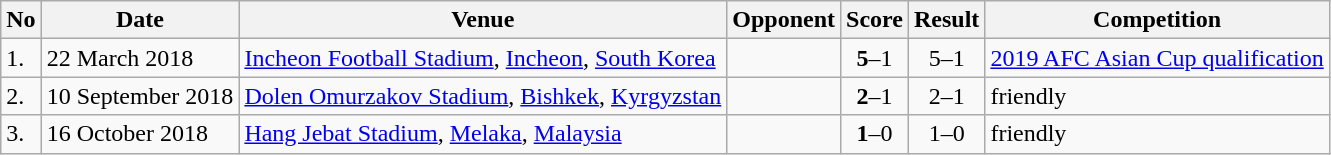<table class="wikitable" style="font-size:100%;">
<tr>
<th>No</th>
<th>Date</th>
<th>Venue</th>
<th>Opponent</th>
<th>Score</th>
<th>Result</th>
<th>Competition</th>
</tr>
<tr>
<td>1.</td>
<td>22 March 2018</td>
<td><a href='#'>Incheon Football Stadium</a>, <a href='#'>Incheon</a>, <a href='#'>South Korea</a></td>
<td></td>
<td align=center><strong>5</strong>–1</td>
<td align=center>5–1</td>
<td><a href='#'>2019 AFC Asian Cup qualification</a></td>
</tr>
<tr>
<td>2.</td>
<td>10 September 2018</td>
<td><a href='#'>Dolen Omurzakov Stadium</a>, <a href='#'>Bishkek</a>, <a href='#'>Kyrgyzstan</a></td>
<td></td>
<td align=center><strong>2</strong>–1</td>
<td align=center>2–1</td>
<td>friendly</td>
</tr>
<tr>
<td>3.</td>
<td>16 October 2018</td>
<td><a href='#'>Hang Jebat Stadium</a>, <a href='#'>Melaka</a>, <a href='#'>Malaysia</a></td>
<td></td>
<td align=center><strong>1</strong>–0</td>
<td align=center>1–0</td>
<td>friendly</td>
</tr>
</table>
